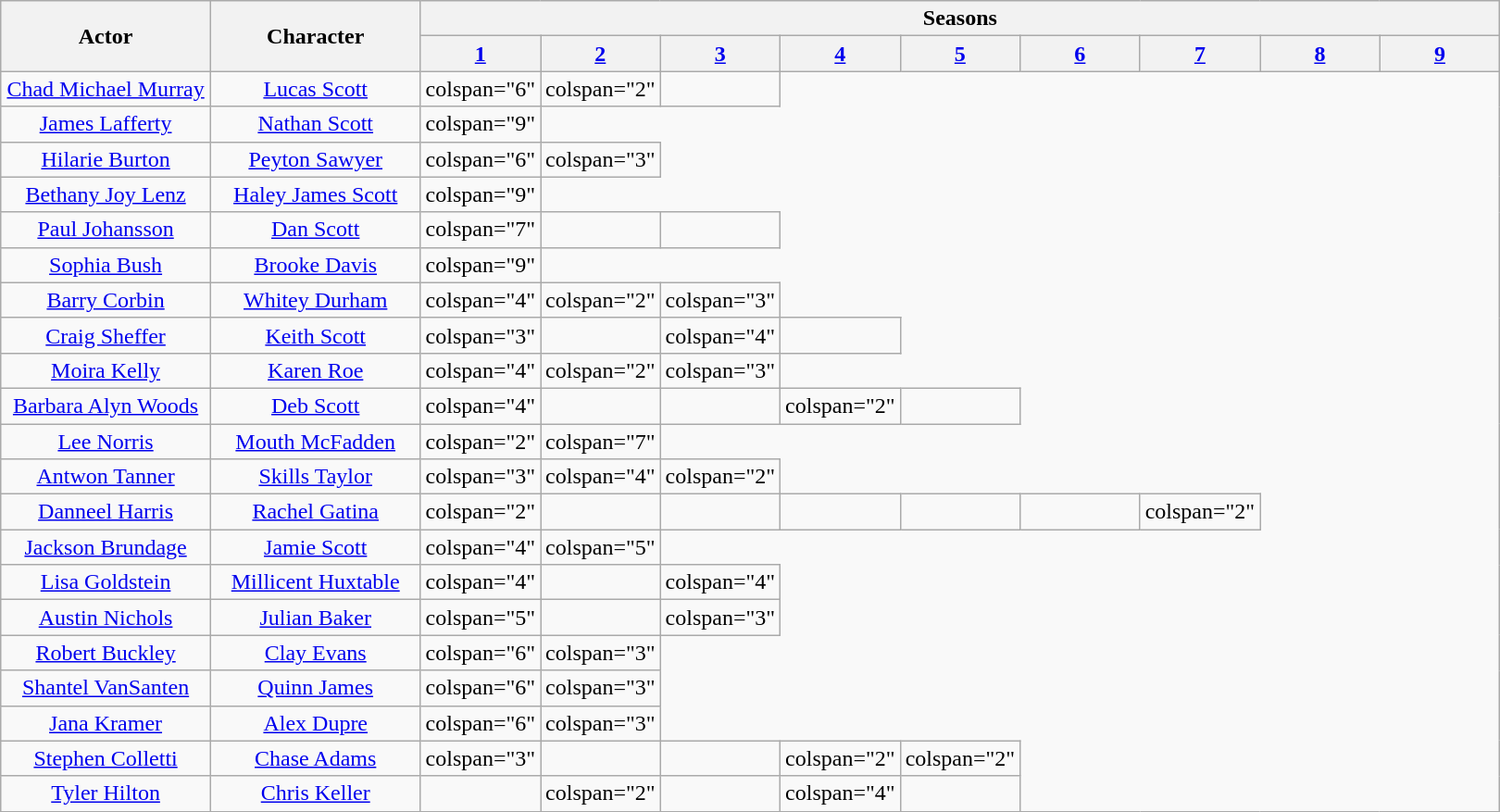<table class="wikitable plainrowheaders">
<tr>
<th scope="col" rowspan="2" style="width:14%;">Actor</th>
<th scope="col" rowspan="2" style="width:14%;">Character</th>
<th scope="col" colspan="9">Seasons</th>
</tr>
<tr>
<th scope="col" style="width:8%;"><a href='#'>1</a></th>
<th scope="col" style="width:8%;"><a href='#'>2</a></th>
<th scope="col" style="width:8%;"><a href='#'>3</a></th>
<th scope="col" style="width:8%;"><a href='#'>4</a></th>
<th scope="col" style="width:8%;"><a href='#'>5</a></th>
<th scope="col" style="width:8%;"><a href='#'>6</a></th>
<th scope="col" style="width:8%;"><a href='#'>7</a></th>
<th scope="col" style="width:8%;"><a href='#'>8</a></th>
<th scope="col" style="width:8%;"><a href='#'>9</a></th>
</tr>
<tr>
<td style="text-align:center;"><a href='#'>Chad Michael Murray</a></td>
<td style="text-align:center;"><a href='#'>Lucas Scott</a></td>
<td>colspan="6" </td>
<td>colspan="2" </td>
<td></td>
</tr>
<tr>
<td style="text-align:center;"><a href='#'>James Lafferty</a></td>
<td style="text-align:center;"><a href='#'>Nathan Scott</a></td>
<td>colspan="9" </td>
</tr>
<tr>
<td style="text-align:center;"><a href='#'>Hilarie Burton</a></td>
<td style="text-align:center;"><a href='#'>Peyton Sawyer</a></td>
<td>colspan="6" </td>
<td>colspan="3" </td>
</tr>
<tr>
<td style="text-align:center;"><a href='#'>Bethany Joy Lenz</a></td>
<td style="text-align:center;"><a href='#'>Haley James Scott</a></td>
<td>colspan="9" </td>
</tr>
<tr>
<td style="text-align:center;"><a href='#'>Paul Johansson</a></td>
<td style="text-align:center;"><a href='#'>Dan Scott</a></td>
<td>colspan="7" </td>
<td></td>
<td></td>
</tr>
<tr>
<td style="text-align:center;"><a href='#'>Sophia Bush</a></td>
<td style="text-align:center;"><a href='#'>Brooke Davis</a></td>
<td>colspan="9" </td>
</tr>
<tr>
<td style="text-align:center;"><a href='#'>Barry Corbin</a></td>
<td style="text-align:center;"><a href='#'>Whitey Durham</a></td>
<td>colspan="4" </td>
<td>colspan="2" </td>
<td>colspan="3" </td>
</tr>
<tr>
<td style="text-align:center;"><a href='#'>Craig Sheffer</a></td>
<td style="text-align:center;"><a href='#'>Keith Scott</a></td>
<td>colspan="3" </td>
<td></td>
<td>colspan="4" </td>
<td></td>
</tr>
<tr>
<td style="text-align:center;"><a href='#'>Moira Kelly</a></td>
<td style="text-align:center;"><a href='#'>Karen Roe</a></td>
<td>colspan="4" </td>
<td>colspan="2" </td>
<td>colspan="3" </td>
</tr>
<tr>
<td style="text-align:center;"><a href='#'>Barbara Alyn Woods</a></td>
<td style="text-align:center;"><a href='#'>Deb Scott</a></td>
<td>colspan="4" </td>
<td></td>
<td></td>
<td>colspan="2" </td>
<td></td>
</tr>
<tr>
<td style="text-align:center;"><a href='#'>Lee Norris</a></td>
<td style="text-align:center;"><a href='#'>Mouth McFadden</a></td>
<td>colspan="2" </td>
<td>colspan="7" </td>
</tr>
<tr>
<td style="text-align:center;"><a href='#'>Antwon Tanner</a></td>
<td style="text-align:center;"><a href='#'>Skills Taylor</a></td>
<td>colspan="3" </td>
<td>colspan="4" </td>
<td>colspan="2" </td>
</tr>
<tr>
<td style="text-align:center;"><a href='#'>Danneel Harris</a></td>
<td style="text-align:center;"><a href='#'>Rachel Gatina</a></td>
<td>colspan="2" </td>
<td></td>
<td></td>
<td></td>
<td></td>
<td></td>
<td>colspan="2" </td>
</tr>
<tr>
<td style="text-align:center;"><a href='#'>Jackson Brundage</a></td>
<td style="text-align:center;"><a href='#'>Jamie Scott</a></td>
<td>colspan="4" </td>
<td>colspan="5" </td>
</tr>
<tr>
<td style="text-align:center;"><a href='#'>Lisa Goldstein</a></td>
<td style="text-align:center;"><a href='#'>Millicent Huxtable</a></td>
<td>colspan="4" </td>
<td></td>
<td>colspan="4" </td>
</tr>
<tr>
<td style="text-align:center;"><a href='#'>Austin Nichols</a></td>
<td style="text-align:center;"><a href='#'>Julian Baker</a></td>
<td>colspan="5" </td>
<td></td>
<td>colspan="3" </td>
</tr>
<tr>
<td style="text-align:center;"><a href='#'>Robert Buckley</a></td>
<td style="text-align:center;"><a href='#'>Clay Evans</a></td>
<td>colspan="6" </td>
<td>colspan="3" </td>
</tr>
<tr>
<td style="text-align:center;"><a href='#'>Shantel VanSanten</a></td>
<td style="text-align:center;"><a href='#'>Quinn James</a></td>
<td>colspan="6" </td>
<td>colspan="3" </td>
</tr>
<tr>
<td style="text-align:center;"><a href='#'>Jana Kramer</a></td>
<td style="text-align:center;"><a href='#'>Alex Dupre</a></td>
<td>colspan="6" </td>
<td>colspan="3" </td>
</tr>
<tr>
<td style="text-align:center;"><a href='#'>Stephen Colletti</a></td>
<td style="text-align:center;"><a href='#'>Chase Adams</a></td>
<td>colspan="3" </td>
<td></td>
<td></td>
<td>colspan="2" </td>
<td>colspan="2" </td>
</tr>
<tr>
<td style="text-align:center;"><a href='#'>Tyler Hilton</a></td>
<td style="text-align:center;"><a href='#'>Chris Keller</a></td>
<td></td>
<td>colspan="2" </td>
<td></td>
<td>colspan="4" </td>
<td></td>
</tr>
<tr>
</tr>
</table>
